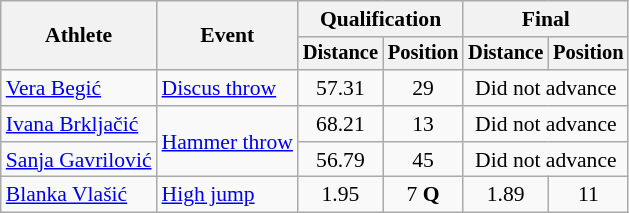<table class=wikitable style="font-size:90%">
<tr>
<th rowspan="2">Athlete</th>
<th rowspan="2">Event</th>
<th colspan="2">Qualification</th>
<th colspan="2">Final</th>
</tr>
<tr style="font-size:95%">
<th>Distance</th>
<th>Position</th>
<th>Distance</th>
<th>Position</th>
</tr>
<tr align=center>
<td align=left><a href='#'>Vera Begić</a></td>
<td align=left><a href='#'>Discus throw</a></td>
<td>57.31</td>
<td>29</td>
<td colspan=2>Did not advance</td>
</tr>
<tr align=center>
<td align=left><a href='#'>Ivana Brkljačić</a></td>
<td align=left rowspan=2><a href='#'>Hammer throw</a></td>
<td>68.21</td>
<td>13</td>
<td colspan=2>Did not advance</td>
</tr>
<tr align=center>
<td align=left><a href='#'>Sanja Gavrilović</a></td>
<td>56.79</td>
<td>45</td>
<td colspan=2>Did not advance</td>
</tr>
<tr align=center>
<td align=left><a href='#'>Blanka Vlašić</a></td>
<td align=left><a href='#'>High jump</a></td>
<td>1.95</td>
<td>7 <strong>Q</strong></td>
<td>1.89</td>
<td>11</td>
</tr>
</table>
